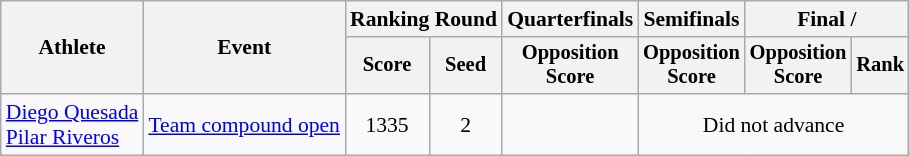<table class=wikitable style=font-size:90%;text-align:center>
<tr>
<th rowspan=2>Athlete</th>
<th rowspan=2>Event</th>
<th colspan=2>Ranking Round</th>
<th>Quarterfinals</th>
<th>Semifinals</th>
<th colspan=2>Final / </th>
</tr>
<tr style=font-size:95%>
<th>Score</th>
<th>Seed</th>
<th>Opposition<br>Score</th>
<th>Opposition<br>Score</th>
<th>Opposition<br>Score</th>
<th>Rank</th>
</tr>
<tr>
<td align=left><a href='#'>Diego Quesada</a><br><a href='#'>Pilar Riveros</a></td>
<td align=left><a href='#'>Team compound open</a></td>
<td>1335</td>
<td>2</td>
<td><br></td>
<td colspan=3>Did not advance</td>
</tr>
</table>
